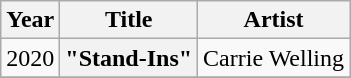<table class="wikitable plainrowheaders" style="text-align:center;">
<tr>
<th scope="col">Year</th>
<th scope="col">Title</th>
<th scope="col">Artist</th>
</tr>
<tr>
<td>2020</td>
<th scope="row">"Stand-Ins"</th>
<td rowspan="1">Carrie Welling</td>
</tr>
<tr>
</tr>
</table>
